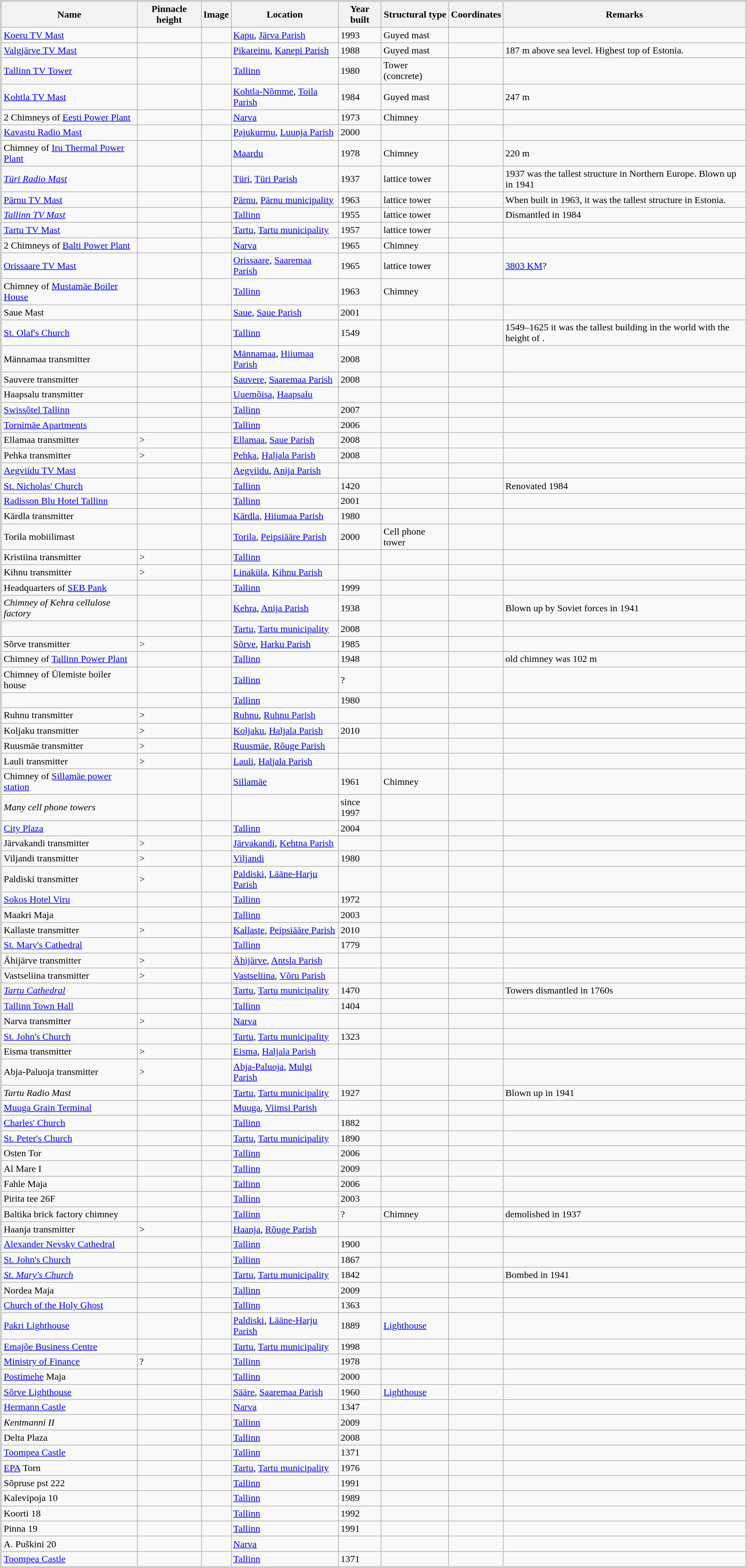<table class="wikitable sortable" style="border:3px solid #cccccc;">
<tr>
<th>Name</th>
<th>Pinnacle height</th>
<th>Image</th>
<th>Location</th>
<th>Year built</th>
<th>Structural type</th>
<th>Coordinates</th>
<th>Remarks</th>
</tr>
<tr>
<td><a href='#'>Koeru TV Mast</a></td>
<td></td>
<td></td>
<td><a href='#'>Kapu</a>, <a href='#'>Järva Parish</a></td>
<td>1993</td>
<td>Guyed mast</td>
<td></td>
<td></td>
</tr>
<tr>
<td><a href='#'>Valgjärve TV Mast</a></td>
<td></td>
<td></td>
<td><a href='#'>Pikareinu</a>, <a href='#'>Kanepi Parish</a></td>
<td>1988</td>
<td>Guyed mast</td>
<td></td>
<td>187 m above sea level. Highest top of Estonia.</td>
</tr>
<tr>
<td><a href='#'>Tallinn TV Tower</a></td>
<td></td>
<td></td>
<td><a href='#'>Tallinn</a></td>
<td>1980</td>
<td>Tower (concrete)</td>
<td></td>
<td></td>
</tr>
<tr>
<td><a href='#'>Kohtla TV Mast</a></td>
<td></td>
<td></td>
<td><a href='#'>Kohtla-Nõmme</a>, <a href='#'>Toila Parish</a></td>
<td>1984</td>
<td>Guyed mast</td>
<td></td>
<td>247 m </td>
</tr>
<tr>
<td>2 Chimneys of <a href='#'>Eesti Power Plant</a></td>
<td></td>
<td></td>
<td><a href='#'>Narva</a></td>
<td>1973</td>
<td>Chimney</td>
<td></td>
<td></td>
</tr>
<tr>
<td><a href='#'>Kavastu Radio Mast</a></td>
<td></td>
<td></td>
<td><a href='#'>Pajukurmu</a>, <a href='#'>Luunja Parish</a></td>
<td>2000</td>
<td></td>
<td></td>
<td> </td>
</tr>
<tr>
<td>Chimney of <a href='#'>Iru Thermal Power Plant</a></td>
<td></td>
<td></td>
<td><a href='#'>Maardu</a></td>
<td>1978</td>
<td>Chimney</td>
<td></td>
<td>220 m </td>
</tr>
<tr>
<td><em><a href='#'>Türi Radio Mast</a></em></td>
<td></td>
<td></td>
<td><a href='#'>Türi</a>, <a href='#'>Türi Parish</a></td>
<td>1937</td>
<td>lattice tower</td>
<td></td>
<td>1937 was the tallest structure in Northern Europe. Blown up in 1941</td>
</tr>
<tr>
<td><a href='#'>Pärnu TV Mast</a></td>
<td></td>
<td></td>
<td><a href='#'>Pärnu</a>, <a href='#'>Pärnu municipality</a></td>
<td>1963</td>
<td>lattice tower</td>
<td></td>
<td>When built in 1963, it was the tallest structure in Estonia.</td>
</tr>
<tr>
<td><em><a href='#'>Tallinn TV Mast</a></em></td>
<td></td>
<td></td>
<td><a href='#'>Tallinn</a></td>
<td>1955</td>
<td>lattice tower</td>
<td></td>
<td>Dismantled in 1984</td>
</tr>
<tr>
<td><a href='#'>Tartu TV Mast</a></td>
<td></td>
<td></td>
<td><a href='#'>Tartu</a>, <a href='#'>Tartu municipality</a></td>
<td>1957</td>
<td>lattice tower</td>
<td></td>
<td></td>
</tr>
<tr>
<td>2 Chimneys of <a href='#'>Balti Power Plant</a></td>
<td></td>
<td></td>
<td><a href='#'>Narva</a></td>
<td>1965</td>
<td>Chimney</td>
<td></td>
<td></td>
</tr>
<tr>
<td><a href='#'>Orissaare TV Mast</a></td>
<td></td>
<td></td>
<td><a href='#'>Orissaare</a>, <a href='#'>Saaremaa Parish</a></td>
<td>1965</td>
<td>lattice tower</td>
<td></td>
<td><a href='#'>3803 KM</a>?</td>
</tr>
<tr>
<td>Chimney of <a href='#'>Mustamäe Boiler House</a></td>
<td></td>
<td></td>
<td><a href='#'>Tallinn</a></td>
<td>1963</td>
<td>Chimney</td>
<td></td>
<td></td>
</tr>
<tr>
<td>Saue Mast</td>
<td></td>
<td></td>
<td><a href='#'>Saue</a>, <a href='#'>Saue Parish</a></td>
<td>2001</td>
<td></td>
<td></td>
<td></td>
</tr>
<tr>
<td><a href='#'>St. Olaf's Church</a></td>
<td></td>
<td></td>
<td><a href='#'>Tallinn</a></td>
<td>1549</td>
<td></td>
<td></td>
<td>1549–1625 it was the tallest building in the world with the height of .</td>
</tr>
<tr>
<td>Männamaa transmitter</td>
<td></td>
<td></td>
<td><a href='#'>Männamaa</a>, <a href='#'>Hiiumaa Parish</a></td>
<td>2008</td>
<td></td>
<td></td>
<td></td>
</tr>
<tr>
<td>Sauvere transmitter</td>
<td></td>
<td></td>
<td><a href='#'>Sauvere</a>, <a href='#'>Saaremaa Parish</a></td>
<td>2008</td>
<td></td>
<td></td>
<td></td>
</tr>
<tr>
<td>Haapsalu transmitter</td>
<td></td>
<td></td>
<td><a href='#'>Uuemõisa</a>, <a href='#'>Haapsalu</a></td>
<td></td>
<td></td>
<td></td>
<td></td>
</tr>
<tr>
<td><a href='#'>Swissôtel Tallinn</a></td>
<td></td>
<td></td>
<td><a href='#'>Tallinn</a></td>
<td>2007</td>
<td></td>
<td></td>
<td></td>
</tr>
<tr>
<td><a href='#'>Tornimäe Apartments</a></td>
<td></td>
<td></td>
<td><a href='#'>Tallinn</a></td>
<td>2006</td>
<td></td>
<td></td>
<td></td>
</tr>
<tr>
<td>Ellamaa transmitter</td>
<td>></td>
<td></td>
<td><a href='#'>Ellamaa</a>, <a href='#'>Saue Parish</a></td>
<td>2008</td>
<td></td>
<td></td>
<td></td>
</tr>
<tr>
<td>Pehka transmitter</td>
<td>></td>
<td></td>
<td><a href='#'>Pehka</a>, <a href='#'>Haljala Parish</a></td>
<td>2008</td>
<td></td>
<td></td>
<td></td>
</tr>
<tr>
<td><a href='#'>Aegviidu TV Mast</a></td>
<td></td>
<td></td>
<td><a href='#'>Aegviidu</a>, <a href='#'>Anija Parish</a></td>
<td></td>
<td></td>
<td></td>
<td></td>
</tr>
<tr>
<td><a href='#'>St. Nicholas' Church</a></td>
<td></td>
<td></td>
<td><a href='#'>Tallinn</a></td>
<td>1420</td>
<td></td>
<td></td>
<td>Renovated 1984</td>
</tr>
<tr>
<td><a href='#'>Radisson Blu Hotel Tallinn</a></td>
<td></td>
<td></td>
<td><a href='#'>Tallinn</a></td>
<td>2001</td>
<td></td>
<td></td>
<td></td>
</tr>
<tr>
<td>Kärdla transmitter</td>
<td></td>
<td></td>
<td><a href='#'>Kärdla</a>, <a href='#'>Hiiumaa Parish</a></td>
<td>1980</td>
<td></td>
<td></td>
<td></td>
</tr>
<tr>
<td>Torila mobiilimast</td>
<td></td>
<td></td>
<td><a href='#'>Torila</a>, <a href='#'>Peipsiääre Parish</a></td>
<td>2000</td>
<td>Cell phone tower</td>
<td></td>
<td></td>
</tr>
<tr>
<td>Kristiina transmitter</td>
<td>></td>
<td></td>
<td><a href='#'>Tallinn</a></td>
<td></td>
<td></td>
<td></td>
<td></td>
</tr>
<tr>
<td>Kihnu transmitter</td>
<td>></td>
<td></td>
<td><a href='#'>Linaküla</a>, <a href='#'>Kihnu Parish</a></td>
<td></td>
<td></td>
<td></td>
<td></td>
</tr>
<tr>
<td>Headquarters of <a href='#'>SEB Pank</a></td>
<td></td>
<td></td>
<td><a href='#'>Tallinn</a></td>
<td>1999</td>
<td></td>
<td></td>
<td></td>
</tr>
<tr>
<td><em>Chimney of Kehra cellulose factory</em></td>
<td></td>
<td></td>
<td><a href='#'>Kehra</a>, <a href='#'>Anija Parish</a></td>
<td>1938</td>
<td></td>
<td></td>
<td>Blown up by Soviet forces in 1941</td>
</tr>
<tr>
<td></td>
<td></td>
<td></td>
<td><a href='#'>Tartu</a>, <a href='#'>Tartu municipality</a></td>
<td>2008</td>
<td></td>
<td></td>
<td></td>
</tr>
<tr>
<td>Sõrve transmitter</td>
<td>></td>
<td></td>
<td><a href='#'>Sõrve</a>, <a href='#'>Harku Parish</a></td>
<td>1985</td>
<td></td>
<td></td>
<td></td>
</tr>
<tr>
<td>Chimney of <a href='#'>Tallinn Power Plant</a></td>
<td></td>
<td></td>
<td><a href='#'>Tallinn</a></td>
<td>1948</td>
<td></td>
<td></td>
<td>old chimney was 102 m </td>
</tr>
<tr>
<td>Chimney of Ülemiste boiler house</td>
<td></td>
<td></td>
<td><a href='#'>Tallinn</a></td>
<td>?</td>
<td></td>
<td></td>
<td></td>
</tr>
<tr>
<td></td>
<td></td>
<td></td>
<td><a href='#'>Tallinn</a></td>
<td>1980</td>
<td></td>
<td></td>
<td></td>
</tr>
<tr>
<td>Ruhnu transmitter</td>
<td>></td>
<td></td>
<td><a href='#'>Ruhnu</a>, <a href='#'>Ruhnu Parish</a></td>
<td></td>
<td></td>
<td></td>
<td></td>
</tr>
<tr>
<td>Koljaku transmitter</td>
<td>></td>
<td></td>
<td><a href='#'>Koljaku</a>, <a href='#'>Haljala Parish</a></td>
<td>2010</td>
<td></td>
<td></td>
<td></td>
</tr>
<tr>
<td>Ruusmäe transmitter</td>
<td>></td>
<td></td>
<td><a href='#'>Ruusmäe</a>, <a href='#'>Rõuge Parish</a></td>
<td></td>
<td></td>
<td></td>
<td></td>
</tr>
<tr>
<td>Lauli transmitter</td>
<td>></td>
<td></td>
<td><a href='#'>Lauli</a>, <a href='#'>Haljala Parish</a></td>
<td></td>
<td></td>
<td></td>
<td></td>
</tr>
<tr>
<td>Chimney of <a href='#'>Sillamäe power station</a></td>
<td></td>
<td></td>
<td><a href='#'>Sillamäe</a></td>
<td>1961</td>
<td>Chimney</td>
<td></td>
<td></td>
</tr>
<tr>
<td><em>Many cell phone towers</em></td>
<td></td>
<td></td>
<td></td>
<td>since 1997</td>
<td></td>
<td></td>
<td></td>
</tr>
<tr>
<td><a href='#'>City Plaza</a></td>
<td></td>
<td></td>
<td><a href='#'>Tallinn</a></td>
<td>2004</td>
<td></td>
<td></td>
<td></td>
</tr>
<tr>
<td>Järvakandi transmitter</td>
<td>></td>
<td></td>
<td><a href='#'>Järvakandi</a>, <a href='#'>Kehtna Parish</a></td>
<td></td>
<td></td>
<td></td>
<td></td>
</tr>
<tr>
<td>Viljandi transmitter</td>
<td>></td>
<td></td>
<td><a href='#'>Viljandi</a></td>
<td>1980</td>
<td></td>
<td></td>
<td></td>
</tr>
<tr>
<td>Paldiski transmitter</td>
<td>></td>
<td></td>
<td><a href='#'>Paldiski</a>, <a href='#'>Lääne-Harju Parish</a></td>
<td></td>
<td></td>
<td></td>
<td></td>
</tr>
<tr>
<td><a href='#'>Sokos Hotel Viru</a></td>
<td></td>
<td></td>
<td><a href='#'>Tallinn</a></td>
<td>1972</td>
<td></td>
<td></td>
<td></td>
</tr>
<tr>
<td>Maakri Maja</td>
<td></td>
<td></td>
<td><a href='#'>Tallinn</a></td>
<td>2003</td>
<td></td>
<td></td>
<td></td>
</tr>
<tr>
<td>Kallaste transmitter</td>
<td>></td>
<td></td>
<td><a href='#'>Kallaste</a>, <a href='#'>Peipsiääre Parish</a></td>
<td>2010</td>
<td></td>
<td></td>
<td></td>
</tr>
<tr>
<td><a href='#'>St. Mary's Cathedral</a></td>
<td></td>
<td></td>
<td><a href='#'>Tallinn</a></td>
<td>1779</td>
<td></td>
<td></td>
<td></td>
</tr>
<tr>
<td>Ähijärve transmitter</td>
<td>></td>
<td></td>
<td><a href='#'>Ähijärve</a>, <a href='#'>Antsla Parish</a></td>
<td></td>
<td></td>
<td></td>
<td></td>
</tr>
<tr>
<td>Vastseliina transmitter</td>
<td>></td>
<td></td>
<td><a href='#'>Vastseliina</a>, <a href='#'>Võru Parish</a></td>
<td></td>
<td></td>
<td></td>
<td></td>
</tr>
<tr>
<td><em><a href='#'>Tartu Cathedral</a></em></td>
<td></td>
<td></td>
<td><a href='#'>Tartu</a>, <a href='#'>Tartu municipality</a></td>
<td>1470</td>
<td></td>
<td></td>
<td>Towers dismantled in 1760s</td>
</tr>
<tr>
<td><a href='#'>Tallinn Town Hall</a></td>
<td></td>
<td></td>
<td><a href='#'>Tallinn</a></td>
<td>1404</td>
<td></td>
<td></td>
<td></td>
</tr>
<tr>
<td>Narva transmitter</td>
<td>></td>
<td></td>
<td><a href='#'>Narva</a></td>
<td></td>
<td></td>
<td></td>
<td></td>
</tr>
<tr>
<td><a href='#'>St. John's Church</a></td>
<td></td>
<td></td>
<td><a href='#'>Tartu</a>, <a href='#'>Tartu municipality</a></td>
<td>1323</td>
<td></td>
<td></td>
<td></td>
</tr>
<tr>
<td>Eisma transmitter</td>
<td>></td>
<td></td>
<td><a href='#'>Eisma</a>, <a href='#'>Haljala Parish</a></td>
<td></td>
<td></td>
<td></td>
<td></td>
</tr>
<tr>
<td>Abja-Paluoja transmitter</td>
<td>></td>
<td></td>
<td><a href='#'>Abja-Paluoja</a>, <a href='#'>Mulgi Parish</a></td>
<td></td>
<td></td>
<td></td>
<td></td>
</tr>
<tr>
<td><em>Tartu Radio Mast</em></td>
<td></td>
<td></td>
<td><a href='#'>Tartu</a>, <a href='#'>Tartu municipality</a></td>
<td>1927</td>
<td></td>
<td></td>
<td>Blown up in 1941 </td>
</tr>
<tr>
<td><a href='#'>Muuga Grain Terminal</a></td>
<td></td>
<td></td>
<td><a href='#'>Muuga</a>, <a href='#'>Viimsi Parish</a></td>
<td></td>
<td></td>
<td></td>
<td></td>
</tr>
<tr>
<td><a href='#'>Charles' Church</a></td>
<td></td>
<td></td>
<td><a href='#'>Tallinn</a></td>
<td>1882</td>
<td></td>
<td></td>
<td></td>
</tr>
<tr>
<td><a href='#'>St. Peter's Church</a></td>
<td></td>
<td></td>
<td><a href='#'>Tartu</a>, <a href='#'>Tartu municipality</a></td>
<td>1890</td>
<td></td>
<td></td>
<td></td>
</tr>
<tr>
<td>Osten Tor</td>
<td></td>
<td></td>
<td><a href='#'>Tallinn</a></td>
<td>2006</td>
<td></td>
<td></td>
<td></td>
</tr>
<tr>
<td>Al Mare I</td>
<td></td>
<td></td>
<td><a href='#'>Tallinn</a></td>
<td>2009</td>
<td></td>
<td></td>
<td></td>
</tr>
<tr>
<td>Fahle Maja</td>
<td></td>
<td></td>
<td><a href='#'>Tallinn</a></td>
<td>2006</td>
<td></td>
<td></td>
<td></td>
</tr>
<tr>
<td>Pirita tee 26F</td>
<td></td>
<td></td>
<td><a href='#'>Tallinn</a></td>
<td>2003</td>
<td></td>
<td></td>
<td></td>
</tr>
<tr>
<td>Baltika brick factory chimney</td>
<td></td>
<td></td>
<td><a href='#'>Tallinn</a></td>
<td>?</td>
<td>Chimney</td>
<td></td>
<td>demolished in 1937</td>
</tr>
<tr>
<td>Haanja transmitter</td>
<td>></td>
<td></td>
<td><a href='#'>Haanja</a>, <a href='#'>Rõuge Parish</a></td>
<td></td>
<td></td>
<td></td>
<td></td>
</tr>
<tr>
<td><a href='#'>Alexander Nevsky Cathedral</a></td>
<td></td>
<td></td>
<td><a href='#'>Tallinn</a></td>
<td>1900</td>
<td></td>
<td></td>
<td></td>
</tr>
<tr>
<td><a href='#'>St. John's Church</a></td>
<td></td>
<td></td>
<td><a href='#'>Tallinn</a></td>
<td>1867</td>
<td></td>
<td></td>
<td></td>
</tr>
<tr>
<td><em><a href='#'>St. Mary's Church</a></em></td>
<td></td>
<td></td>
<td><a href='#'>Tartu</a>, <a href='#'>Tartu municipality</a></td>
<td>1842</td>
<td></td>
<td></td>
<td>Bombed in 1941</td>
</tr>
<tr>
<td>Nordea Maja</td>
<td></td>
<td></td>
<td><a href='#'>Tallinn</a></td>
<td>2009</td>
<td></td>
<td></td>
<td></td>
</tr>
<tr>
<td><a href='#'>Church of the Holy Ghost</a></td>
<td></td>
<td></td>
<td><a href='#'>Tallinn</a></td>
<td>1363</td>
<td></td>
<td></td>
<td></td>
</tr>
<tr>
<td><a href='#'>Pakri Lighthouse</a></td>
<td></td>
<td></td>
<td><a href='#'>Paldiski</a>, <a href='#'>Lääne-Harju Parish</a></td>
<td>1889</td>
<td><a href='#'>Lighthouse</a></td>
<td></td>
<td></td>
</tr>
<tr>
<td><a href='#'>Emajõe Business Centre</a></td>
<td></td>
<td></td>
<td><a href='#'>Tartu</a>, <a href='#'>Tartu municipality</a></td>
<td>1998</td>
<td></td>
<td></td>
<td></td>
</tr>
<tr>
<td><a href='#'>Ministry of Finance</a></td>
<td>?</td>
<td></td>
<td><a href='#'>Tallinn</a></td>
<td>1978</td>
<td></td>
<td></td>
<td></td>
</tr>
<tr>
<td><a href='#'>Postimehe</a> Maja</td>
<td></td>
<td></td>
<td><a href='#'>Tallinn</a></td>
<td>2000</td>
<td></td>
<td></td>
<td></td>
</tr>
<tr>
<td><a href='#'>Sõrve Lighthouse</a></td>
<td></td>
<td></td>
<td><a href='#'>Sääre</a>, <a href='#'>Saaremaa Parish</a></td>
<td>1960</td>
<td><a href='#'>Lighthouse</a></td>
<td></td>
<td></td>
</tr>
<tr>
<td><a href='#'>Hermann Castle</a></td>
<td></td>
<td></td>
<td><a href='#'>Narva</a></td>
<td>1347</td>
<td></td>
<td></td>
<td></td>
</tr>
<tr>
<td><em>Kentmanni II</em></td>
<td></td>
<td></td>
<td><a href='#'>Tallinn</a></td>
<td>2009</td>
<td></td>
<td></td>
<td></td>
</tr>
<tr>
<td>Delta Plaza</td>
<td></td>
<td></td>
<td><a href='#'>Tallinn</a></td>
<td>2008</td>
<td></td>
<td></td>
<td></td>
</tr>
<tr>
<td><a href='#'>Toompea Castle</a></td>
<td></td>
<td></td>
<td><a href='#'>Tallinn</a></td>
<td>1371</td>
<td></td>
<td></td>
<td></td>
</tr>
<tr>
<td><a href='#'>EPA</a> Torn</td>
<td></td>
<td></td>
<td><a href='#'>Tartu</a>, <a href='#'>Tartu municipality</a></td>
<td>1976</td>
<td></td>
<td></td>
<td></td>
</tr>
<tr>
<td>Sõpruse pst 222</td>
<td></td>
<td></td>
<td><a href='#'>Tallinn</a></td>
<td>1991</td>
<td></td>
<td></td>
<td></td>
</tr>
<tr>
<td>Kalevipoja 10</td>
<td></td>
<td></td>
<td><a href='#'>Tallinn</a></td>
<td>1989</td>
<td></td>
<td></td>
<td></td>
</tr>
<tr>
<td>Koorti 18</td>
<td></td>
<td></td>
<td><a href='#'>Tallinn</a></td>
<td>1992</td>
<td></td>
<td></td>
<td></td>
</tr>
<tr>
<td>Pinna 19</td>
<td></td>
<td></td>
<td><a href='#'>Tallinn</a></td>
<td>1991</td>
<td></td>
<td></td>
<td></td>
</tr>
<tr>
<td>A. Puškini 20</td>
<td></td>
<td></td>
<td><a href='#'>Narva</a></td>
<td></td>
<td></td>
<td></td>
<td></td>
</tr>
<tr>
<td><a href='#'>Toompea Castle</a></td>
<td></td>
<td></td>
<td><a href='#'>Tallinn</a></td>
<td>1371</td>
<td></td>
<td></td>
<td></td>
</tr>
</table>
